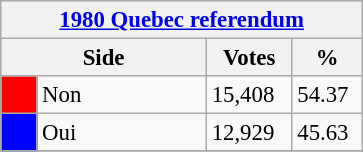<table class="wikitable" style="font-size: 95%; clear:both">
<tr style="background-color:#E9E9E9">
<th colspan=4><a href='#'>1980 Quebec referendum</a></th>
</tr>
<tr style="background-color:#E9E9E9">
<th colspan=2 style="width: 130px">Side</th>
<th style="width: 50px">Votes</th>
<th style="width: 40px">%</th>
</tr>
<tr>
<td bgcolor="red"></td>
<td>Non</td>
<td>15,408</td>
<td>54.37</td>
</tr>
<tr>
<td bgcolor="blue"></td>
<td>Oui</td>
<td>12,929</td>
<td>45.63</td>
</tr>
<tr>
</tr>
</table>
